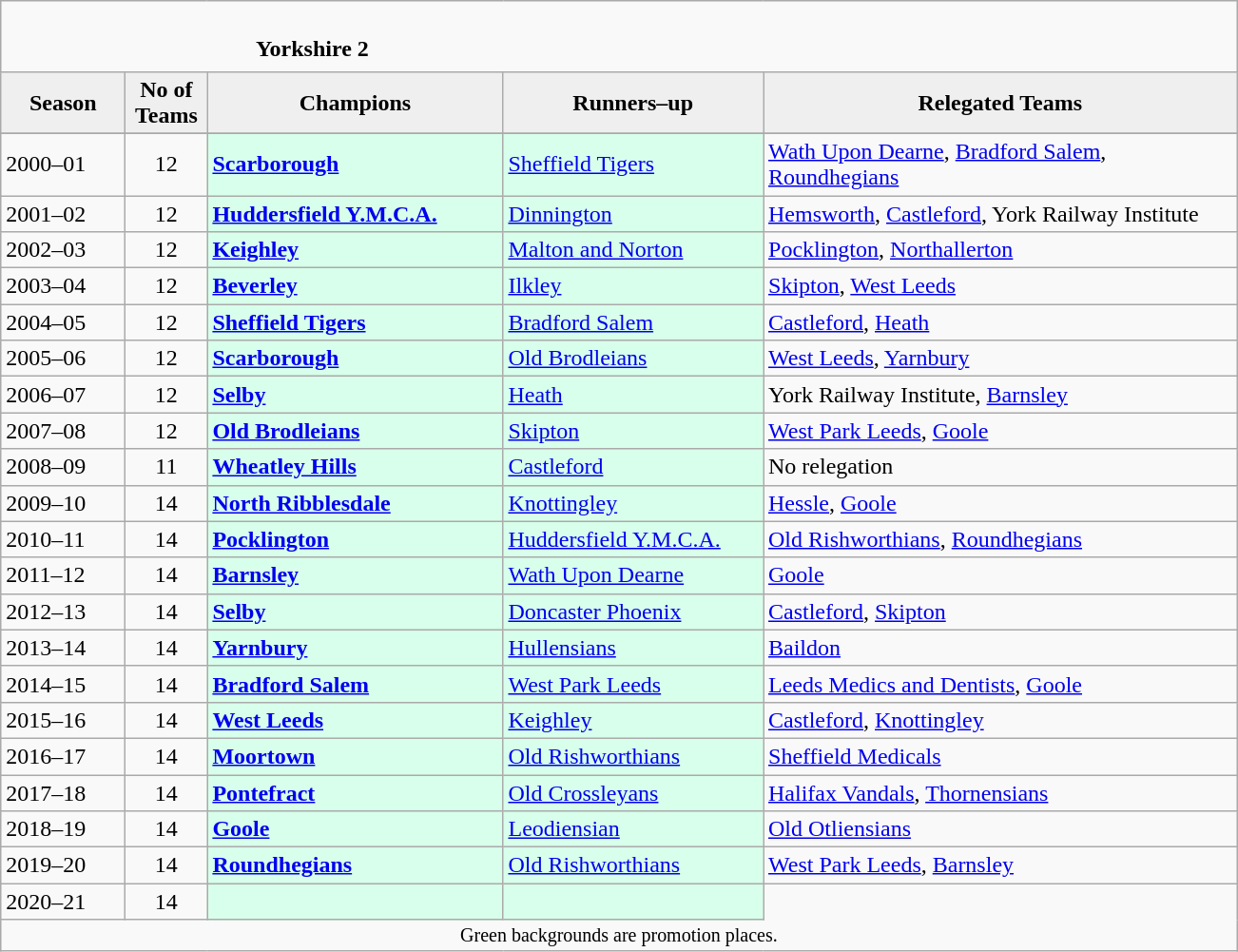<table class="wikitable" style="text-align: left;">
<tr>
<td colspan="11" cellpadding="0" cellspacing="0"><br><table border="0" style="width:100%;" cellpadding="0" cellspacing="0">
<tr>
<td style="width:20%; border:0;"></td>
<td style="border:0;"><strong>Yorkshire 2</strong></td>
<td style="width:20%; border:0;"></td>
</tr>
</table>
</td>
</tr>
<tr>
<th style="background:#efefef; width:80px;">Season</th>
<th style="background:#efefef; width:50px;">No of Teams</th>
<th style="background:#efefef; width:200px;">Champions</th>
<th style="background:#efefef; width:175px;">Runners–up</th>
<th style="background:#efefef; width:325px;">Relegated Teams</th>
</tr>
<tr align=left>
</tr>
<tr>
<td>2000–01</td>
<td style="text-align: center;">12</td>
<td style="background:#d8ffeb;"><strong><a href='#'>Scarborough</a></strong></td>
<td style="background:#d8ffeb;"><a href='#'>Sheffield Tigers</a></td>
<td><a href='#'>Wath Upon Dearne</a>, <a href='#'>Bradford Salem</a>, <a href='#'>Roundhegians</a></td>
</tr>
<tr>
<td>2001–02</td>
<td style="text-align: center;">12</td>
<td style="background:#d8ffeb;"><strong><a href='#'>Huddersfield Y.M.C.A.</a></strong></td>
<td style="background:#d8ffeb;"><a href='#'>Dinnington</a></td>
<td><a href='#'>Hemsworth</a>, <a href='#'>Castleford</a>, York Railway Institute</td>
</tr>
<tr>
<td>2002–03</td>
<td style="text-align: center;">12</td>
<td style="background:#d8ffeb;"><strong><a href='#'>Keighley</a></strong></td>
<td style="background:#d8ffeb;"><a href='#'>Malton and Norton</a></td>
<td><a href='#'>Pocklington</a>, <a href='#'>Northallerton</a></td>
</tr>
<tr>
<td>2003–04</td>
<td style="text-align: center;">12</td>
<td style="background:#d8ffeb;"><strong><a href='#'>Beverley</a></strong></td>
<td style="background:#d8ffeb;"><a href='#'>Ilkley</a></td>
<td><a href='#'>Skipton</a>, <a href='#'>West Leeds</a></td>
</tr>
<tr>
<td>2004–05</td>
<td style="text-align: center;">12</td>
<td style="background:#d8ffeb;"><strong><a href='#'>Sheffield Tigers</a></strong></td>
<td style="background:#d8ffeb;"><a href='#'>Bradford Salem</a></td>
<td><a href='#'>Castleford</a>, <a href='#'>Heath</a></td>
</tr>
<tr>
<td>2005–06</td>
<td style="text-align: center;">12</td>
<td style="background:#d8ffeb;"><strong><a href='#'>Scarborough</a></strong></td>
<td style="background:#d8ffeb;"><a href='#'>Old Brodleians</a></td>
<td><a href='#'>West Leeds</a>, <a href='#'>Yarnbury</a></td>
</tr>
<tr>
<td>2006–07</td>
<td style="text-align: center;">12</td>
<td style="background:#d8ffeb;"><strong><a href='#'>Selby</a></strong></td>
<td style="background:#d8ffeb;"><a href='#'>Heath</a></td>
<td>York Railway Institute, <a href='#'>Barnsley</a></td>
</tr>
<tr>
<td>2007–08</td>
<td style="text-align: center;">12</td>
<td style="background:#d8ffeb;"><strong><a href='#'>Old Brodleians</a></strong></td>
<td style="background:#d8ffeb;"><a href='#'>Skipton</a></td>
<td><a href='#'>West Park Leeds</a>, <a href='#'>Goole</a></td>
</tr>
<tr>
<td>2008–09</td>
<td style="text-align: center;">11</td>
<td style="background:#d8ffeb;"><strong><a href='#'>Wheatley Hills</a></strong></td>
<td style="background:#d8ffeb;"><a href='#'>Castleford</a></td>
<td>No relegation</td>
</tr>
<tr>
<td>2009–10</td>
<td style="text-align: center;">14</td>
<td style="background:#d8ffeb;"><strong><a href='#'>North Ribblesdale</a></strong></td>
<td style="background:#d8ffeb;"><a href='#'>Knottingley</a></td>
<td><a href='#'>Hessle</a>, <a href='#'>Goole</a></td>
</tr>
<tr>
<td>2010–11</td>
<td style="text-align: center;">14</td>
<td style="background:#d8ffeb;"><strong><a href='#'>Pocklington</a></strong></td>
<td style="background:#d8ffeb;"><a href='#'>Huddersfield Y.M.C.A.</a></td>
<td><a href='#'>Old Rishworthians</a>, <a href='#'>Roundhegians</a></td>
</tr>
<tr>
<td>2011–12</td>
<td style="text-align: center;">14</td>
<td style="background:#d8ffeb;"><strong><a href='#'>Barnsley</a></strong></td>
<td style="background:#d8ffeb;"><a href='#'>Wath Upon Dearne</a></td>
<td><a href='#'>Goole</a></td>
</tr>
<tr>
<td>2012–13</td>
<td style="text-align: center;">14</td>
<td style="background:#d8ffeb;"><strong><a href='#'>Selby</a></strong></td>
<td style="background:#d8ffeb;"><a href='#'>Doncaster Phoenix</a></td>
<td><a href='#'>Castleford</a>, <a href='#'>Skipton</a></td>
</tr>
<tr>
<td>2013–14</td>
<td style="text-align: center;">14</td>
<td style="background:#d8ffeb;"><strong><a href='#'>Yarnbury</a></strong></td>
<td style="background:#d8ffeb;"><a href='#'>Hullensians</a></td>
<td><a href='#'>Baildon</a></td>
</tr>
<tr>
<td>2014–15</td>
<td style="text-align: center;">14</td>
<td style="background:#d8ffeb;"><strong><a href='#'>Bradford Salem</a></strong></td>
<td style="background:#d8ffeb;"><a href='#'>West Park Leeds</a></td>
<td><a href='#'>Leeds Medics and Dentists</a>, <a href='#'>Goole</a></td>
</tr>
<tr>
<td>2015–16</td>
<td style="text-align: center;">14</td>
<td style="background:#d8ffeb;"><strong><a href='#'>West Leeds</a></strong></td>
<td style="background:#d8ffeb;"><a href='#'>Keighley</a></td>
<td><a href='#'>Castleford</a>, <a href='#'>Knottingley</a></td>
</tr>
<tr>
<td>2016–17</td>
<td style="text-align: center;">14</td>
<td style="background:#d8ffeb;"><strong><a href='#'>Moortown</a></strong></td>
<td style="background:#d8ffeb;"><a href='#'>Old Rishworthians</a></td>
<td><a href='#'>Sheffield Medicals</a></td>
</tr>
<tr>
<td>2017–18</td>
<td style="text-align: center;">14</td>
<td style="background:#d8ffeb;"><strong><a href='#'>Pontefract</a></strong></td>
<td style="background:#d8ffeb;"><a href='#'>Old Crossleyans</a></td>
<td><a href='#'>Halifax Vandals</a>, <a href='#'>Thornensians</a></td>
</tr>
<tr>
<td>2018–19</td>
<td style="text-align: center;">14</td>
<td style="background:#d8ffeb;"><strong><a href='#'>Goole</a></strong></td>
<td style="background:#d8ffeb;"><a href='#'>Leodiensian</a></td>
<td><a href='#'>Old Otliensians</a></td>
</tr>
<tr>
<td>2019–20</td>
<td style="text-align: center;">14</td>
<td style="background:#d8ffeb;"><strong><a href='#'>Roundhegians</a></strong></td>
<td style="background:#d8ffeb;"><a href='#'>Old Rishworthians</a></td>
<td><a href='#'>West Park Leeds</a>, <a href='#'>Barnsley</a></td>
</tr>
<tr>
<td>2020–21</td>
<td style="text-align: center;">14</td>
<td style="background:#d8ffeb;"></td>
<td style="background:#d8ffeb;"></td>
</tr>
<tr>
<td colspan="15"  style="border:0; font-size:smaller; text-align:center;">Green backgrounds are promotion places.</td>
</tr>
</table>
